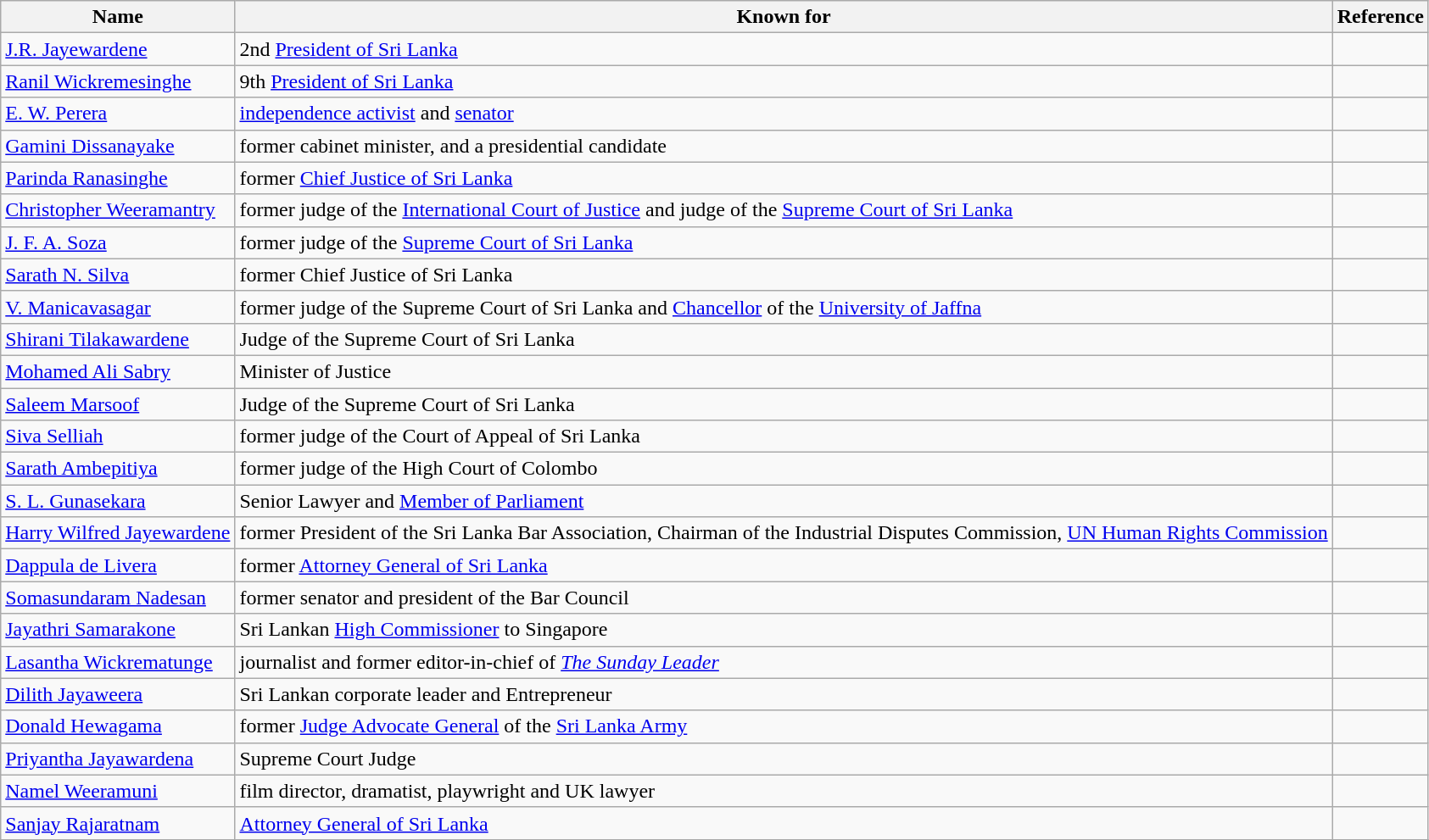<table class="wikitable sortable">
<tr>
<th>Name</th>
<th class="unsortable">Known for</th>
<th class="unsortable">Reference</th>
</tr>
<tr>
<td><a href='#'>J.R. Jayewardene</a></td>
<td>2nd <a href='#'>President of Sri Lanka</a></td>
<td></td>
</tr>
<tr>
<td><a href='#'>Ranil Wickremesinghe</a></td>
<td>9th <a href='#'>President of Sri Lanka</a></td>
<td></td>
</tr>
<tr>
<td><a href='#'>E. W. Perera</a></td>
<td><a href='#'>independence activist</a> and <a href='#'>senator</a></td>
<td></td>
</tr>
<tr>
<td><a href='#'>Gamini Dissanayake</a></td>
<td>former cabinet minister, and a presidential candidate</td>
<td></td>
</tr>
<tr>
<td><a href='#'>Parinda Ranasinghe</a></td>
<td>former <a href='#'>Chief Justice of Sri Lanka</a></td>
<td></td>
</tr>
<tr>
<td><a href='#'>Christopher Weeramantry</a></td>
<td>former judge of the <a href='#'>International Court of Justice</a> and judge of the <a href='#'>Supreme Court of Sri Lanka</a></td>
<td></td>
</tr>
<tr>
<td><a href='#'>J. F. A. Soza</a></td>
<td>former judge of the <a href='#'>Supreme Court of Sri Lanka</a></td>
<td></td>
</tr>
<tr>
<td><a href='#'>Sarath N. Silva</a></td>
<td>former Chief Justice of Sri Lanka</td>
<td></td>
</tr>
<tr>
<td><a href='#'>V. Manicavasagar</a></td>
<td>former judge of the Supreme Court of Sri Lanka and <a href='#'>Chancellor</a> of the <a href='#'>University of Jaffna</a></td>
<td></td>
</tr>
<tr>
<td><a href='#'>Shirani Tilakawardene</a></td>
<td>Judge of the Supreme Court of Sri Lanka</td>
<td></td>
</tr>
<tr>
<td><a href='#'>Mohamed Ali Sabry</a></td>
<td>Minister of Justice</td>
<td></td>
</tr>
<tr>
<td><a href='#'>Saleem Marsoof</a></td>
<td>Judge of the Supreme Court of Sri Lanka</td>
<td></td>
</tr>
<tr>
<td><a href='#'>Siva Selliah</a></td>
<td>former judge of the Court of Appeal of Sri Lanka</td>
<td></td>
</tr>
<tr>
<td><a href='#'>Sarath Ambepitiya</a></td>
<td>former judge of the High Court of Colombo</td>
<td></td>
</tr>
<tr>
<td><a href='#'>S. L. Gunasekara</a></td>
<td>Senior Lawyer and <a href='#'>Member of Parliament</a></td>
<td></td>
</tr>
<tr>
<td><a href='#'>Harry Wilfred Jayewardene</a></td>
<td>former President of the Sri Lanka Bar Association, Chairman of the Industrial Disputes Commission, <a href='#'>UN Human Rights Commission</a></td>
<td></td>
</tr>
<tr>
<td><a href='#'>Dappula de Livera</a></td>
<td>former <a href='#'>Attorney General of Sri Lanka</a></td>
<td></td>
</tr>
<tr>
<td><a href='#'>Somasundaram Nadesan</a></td>
<td>former senator and president of the Bar Council</td>
<td></td>
</tr>
<tr>
<td><a href='#'>Jayathri Samarakone</a></td>
<td>Sri Lankan <a href='#'>High Commissioner</a>  to Singapore</td>
<td></td>
</tr>
<tr>
<td><a href='#'>Lasantha Wickrematunge</a></td>
<td>journalist and former editor-in-chief of <em><a href='#'>The Sunday Leader</a></em></td>
<td></td>
</tr>
<tr>
<td><a href='#'>Dilith Jayaweera</a></td>
<td>Sri Lankan corporate leader and Entrepreneur</td>
<td></td>
</tr>
<tr>
<td><a href='#'>Donald Hewagama</a></td>
<td>former <a href='#'>Judge Advocate General</a> of the <a href='#'>Sri Lanka Army</a></td>
<td></td>
</tr>
<tr>
<td><a href='#'>Priyantha Jayawardena</a></td>
<td>Supreme Court Judge</td>
<td></td>
</tr>
<tr>
<td><a href='#'>Namel Weeramuni</a></td>
<td>film director, dramatist, playwright and UK lawyer</td>
<td></td>
</tr>
<tr>
<td><a href='#'>Sanjay Rajaratnam</a></td>
<td><a href='#'>Attorney General of Sri Lanka</a></td>
<td></td>
</tr>
<tr>
</tr>
</table>
